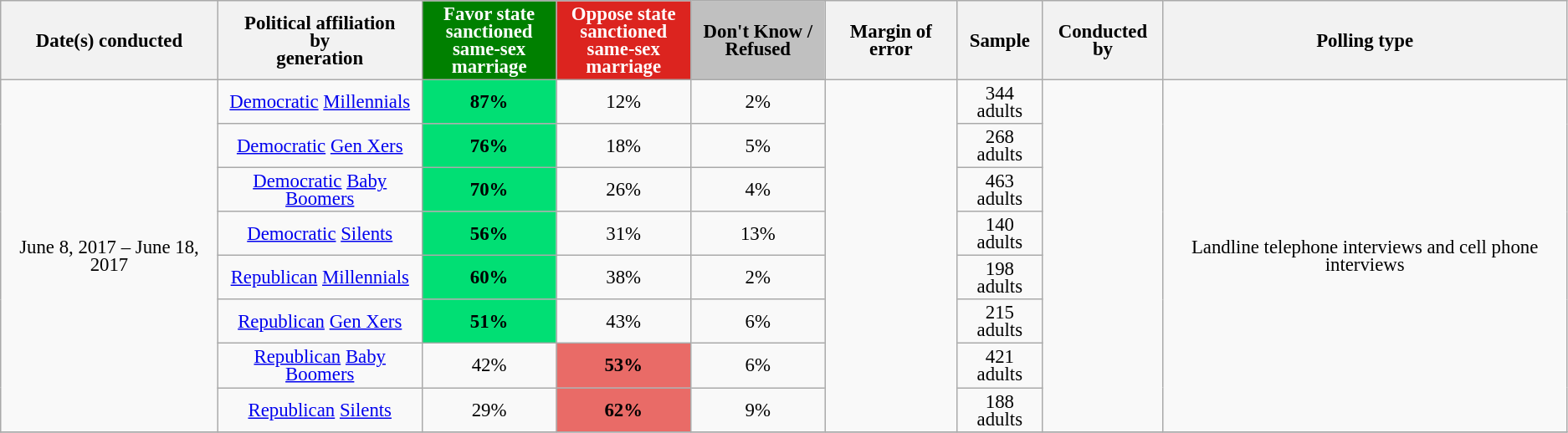<table class="wikitable sortable" style="text-align:center;font-size:95%;line-height:14px">
<tr>
<th>Date(s) conducted</th>
<th>Political affiliation<br>by<br>generation</th>
<th data-sort- type="number" style="background:green; color:white; width:100px;">Favor state sanctioned same-sex marriage</th>
<th data-sort- type="number" style="background:#dc241f; color:white; width:100px;">Oppose state sanctioned same-sex marriage</th>
<th data-sort- type="number" style="background:silver; width:100px;">Don't Know / Refused</th>
<th data-sort-type="number">Margin of error</th>
<th data-sort-type="number">Sample</th>
<th>Conducted by</th>
<th>Polling type</th>
</tr>
<tr>
<td rowspan="8">June 8, 2017 – June 18, 2017</td>
<td><a href='#'>Democratic</a> <a href='#'>Millennials</a></td>
<td style="background: rgb(1, 223, 116);"><strong>87%</strong></td>
<td>12%</td>
<td>2%</td>
<td rowspan="8"></td>
<td>344 adults</td>
<td rowspan="8"></td>
<td rowspan="8">Landline telephone interviews and cell phone interviews</td>
</tr>
<tr>
<td><a href='#'>Democratic</a> <a href='#'>Gen Xers</a></td>
<td style="background: rgb(1, 223, 116);"><strong>76%</strong></td>
<td>18%</td>
<td>5%</td>
<td>268 adults</td>
</tr>
<tr>
<td><a href='#'>Democratic</a> <a href='#'>Baby Boomers</a></td>
<td style="background: rgb(1, 223, 116);"><strong>70%</strong></td>
<td>26%</td>
<td>4%</td>
<td>463 adults</td>
</tr>
<tr>
<td><a href='#'>Democratic</a> <a href='#'>Silents</a></td>
<td style="background: rgb(1, 223, 116);"><strong>56%</strong></td>
<td>31%</td>
<td>13%</td>
<td>140 adults</td>
</tr>
<tr>
<td><a href='#'>Republican</a> <a href='#'>Millennials</a></td>
<td style="background: rgb(1, 223, 116);"><strong>60%</strong></td>
<td>38%</td>
<td>2%</td>
<td>198 adults</td>
</tr>
<tr>
<td><a href='#'>Republican</a> <a href='#'>Gen Xers</a></td>
<td style="background: rgb(1, 223, 116);"><strong>51%</strong></td>
<td>43%</td>
<td>6%</td>
<td>215 adults</td>
</tr>
<tr>
<td><a href='#'>Republican</a> <a href='#'>Baby Boomers</a></td>
<td>42%</td>
<td style="background: rgb(233, 107, 103);"><strong>53%</strong></td>
<td>6%</td>
<td>421 adults</td>
</tr>
<tr>
<td><a href='#'>Republican</a> <a href='#'>Silents</a></td>
<td>29%</td>
<td style="background: rgb(233, 107, 103);"><strong>62%</strong></td>
<td>9%</td>
<td>188 adults</td>
</tr>
<tr>
</tr>
</table>
